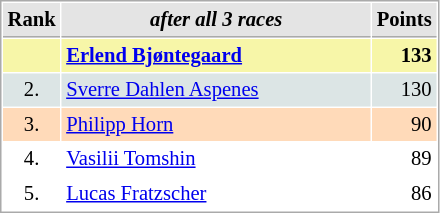<table cellspacing="1" cellpadding="3" style="border:1px solid #aaa; font-size:86%;">
<tr style="background:#e4e4e4;">
<th style="border-bottom:1px solid #aaa; width:10px;">Rank</th>
<th style="border-bottom:1px solid #aaa; width:200px; white-space:nowrap;"><em>after all 3 races</em></th>
<th style="border-bottom:1px solid #aaa; width:20px;">Points</th>
</tr>
<tr style="background:#f7f6a8;">
<td style="text-align:center"></td>
<td> <strong><a href='#'>Erlend Bjøntegaard</a></strong></td>
<td style="text-align:right"><strong>133</strong></td>
</tr>
<tr style="background:#dce5e5;">
<td style="text-align:center">2.</td>
<td> <a href='#'>Sverre Dahlen Aspenes</a></td>
<td align=right>130</td>
</tr>
<tr style="background:#ffdab9;">
<td style="text-align:center">3.</td>
<td> <a href='#'>Philipp Horn</a></td>
<td align=right>90</td>
</tr>
<tr>
<td style="text-align:center">4.</td>
<td> <a href='#'>Vasilii Tomshin</a></td>
<td align=right>89</td>
</tr>
<tr>
<td style="text-align:center">5.</td>
<td> <a href='#'>Lucas Fratzscher</a></td>
<td style="text-align:right">86</td>
</tr>
</table>
